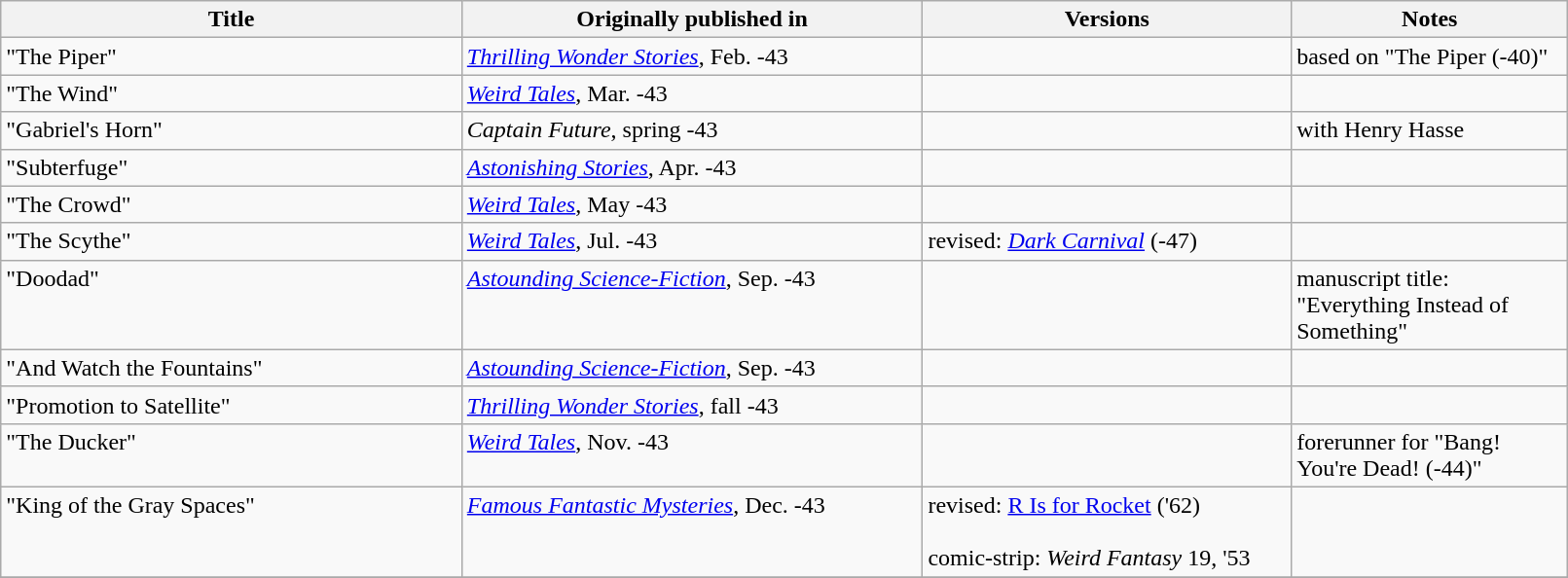<table class="wikitable" style="width: 85%;">
<tr valign="top">
<th width="25%">Title</th>
<th width="25%">Originally published in</th>
<th width="20%">Versions</th>
<th width="15%">Notes</th>
</tr>
<tr valign="top" valign="top">
<td>"The Piper"</td>
<td><a href='#'><em>Thrilling Wonder Stories</em></a>, Feb. -43</td>
<td></td>
<td>based on "The Piper (-40)"</td>
</tr>
<tr valign="top" valign="top">
<td>"The Wind"</td>
<td><em><a href='#'>Weird Tales</a></em>, Mar. -43</td>
<td></td>
<td></td>
</tr>
<tr valign="top" valign="top">
<td>"Gabriel's Horn"</td>
<td><em>Captain Future</em>, spring -43</td>
<td></td>
<td>with Henry Hasse</td>
</tr>
<tr valign="top" valign="top">
<td>"Subterfuge"</td>
<td><em><a href='#'>Astonishing Stories</a></em>, Apr. -43</td>
<td></td>
<td></td>
</tr>
<tr valign="top" valign="top">
<td>"The Crowd"</td>
<td><em><a href='#'>Weird Tales</a></em>, May -43</td>
<td></td>
<td></td>
</tr>
<tr valign="top" valign="top">
<td>"The Scythe"</td>
<td><em><a href='#'>Weird Tales</a></em>, Jul. -43</td>
<td>revised: <em><a href='#'>Dark Carnival</a></em> (-47)</td>
<td></td>
</tr>
<tr valign="top" valign="top">
<td>"Doodad"</td>
<td><a href='#'><em>Astounding Science-Fiction</em></a>, Sep. -43</td>
<td></td>
<td>manuscript title: "Everything Instead of Something"</td>
</tr>
<tr valign="top" valign="top">
<td>"And Watch the Fountains"</td>
<td><a href='#'><em>Astounding Science-Fiction</em></a>, Sep. -43</td>
<td></td>
<td></td>
</tr>
<tr valign="top" valign="top">
<td>"Promotion to Satellite"</td>
<td><a href='#'><em>Thrilling Wonder Stories</em></a>, fall -43</td>
<td></td>
<td></td>
</tr>
<tr valign="top" valign="top">
<td>"The Ducker"</td>
<td><em><a href='#'>Weird Tales</a></em>, Nov. -43</td>
<td></td>
<td>forerunner for "Bang! You're Dead! (-44)"</td>
</tr>
<tr valign="top" valign="top">
<td>"King of the Gray Spaces"<br><br></td>
<td><em><a href='#'>Famous Fantastic Mysteries</a></em>, Dec. -43</td>
<td>revised: <a href='#'>R Is for Rocket</a> ('62)<br><br>comic-strip: <em>Weird Fantasy</em> 19, '53</td>
<td></td>
</tr>
<tr valign="top">
</tr>
</table>
